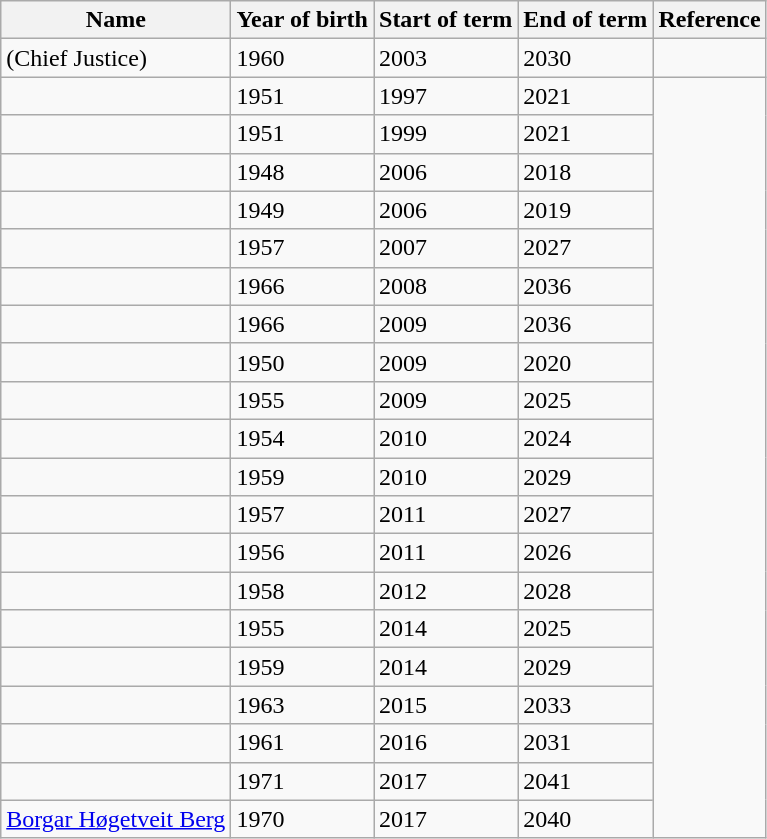<table class="wikitable sortable">
<tr>
<th>Name</th>
<th>Year of birth</th>
<th>Start of term</th>
<th>End of term</th>
<th>Reference</th>
</tr>
<tr>
<td> (Chief Justice)</td>
<td>1960</td>
<td>2003</td>
<td>2030</td>
<td></td>
</tr>
<tr>
<td></td>
<td>1951</td>
<td>1997</td>
<td>2021</td>
<td rowspan="20"></td>
</tr>
<tr>
<td></td>
<td>1951</td>
<td>1999</td>
<td>2021</td>
</tr>
<tr>
<td></td>
<td>1948</td>
<td>2006</td>
<td>2018</td>
</tr>
<tr>
<td></td>
<td>1949</td>
<td>2006</td>
<td>2019</td>
</tr>
<tr>
<td></td>
<td>1957</td>
<td>2007</td>
<td>2027</td>
</tr>
<tr>
<td></td>
<td>1966</td>
<td>2008</td>
<td>2036</td>
</tr>
<tr>
<td></td>
<td>1966</td>
<td>2009</td>
<td>2036</td>
</tr>
<tr>
<td></td>
<td>1950</td>
<td>2009</td>
<td>2020</td>
</tr>
<tr>
<td></td>
<td>1955</td>
<td>2009</td>
<td>2025</td>
</tr>
<tr>
<td></td>
<td>1954</td>
<td>2010</td>
<td>2024</td>
</tr>
<tr>
<td></td>
<td>1959</td>
<td>2010</td>
<td>2029</td>
</tr>
<tr>
<td></td>
<td>1957</td>
<td>2011</td>
<td>2027</td>
</tr>
<tr>
<td></td>
<td>1956</td>
<td>2011</td>
<td>2026</td>
</tr>
<tr>
<td></td>
<td>1958</td>
<td>2012</td>
<td>2028</td>
</tr>
<tr>
<td></td>
<td>1955</td>
<td>2014</td>
<td>2025</td>
</tr>
<tr>
<td></td>
<td>1959</td>
<td>2014</td>
<td>2029</td>
</tr>
<tr>
<td></td>
<td>1963</td>
<td>2015</td>
<td>2033</td>
</tr>
<tr>
<td></td>
<td>1961</td>
<td>2016</td>
<td>2031</td>
</tr>
<tr>
<td></td>
<td>1971</td>
<td>2017</td>
<td>2041</td>
</tr>
<tr>
<td><a href='#'>Borgar Høgetveit Berg</a></td>
<td>1970</td>
<td>2017</td>
<td>2040</td>
</tr>
</table>
